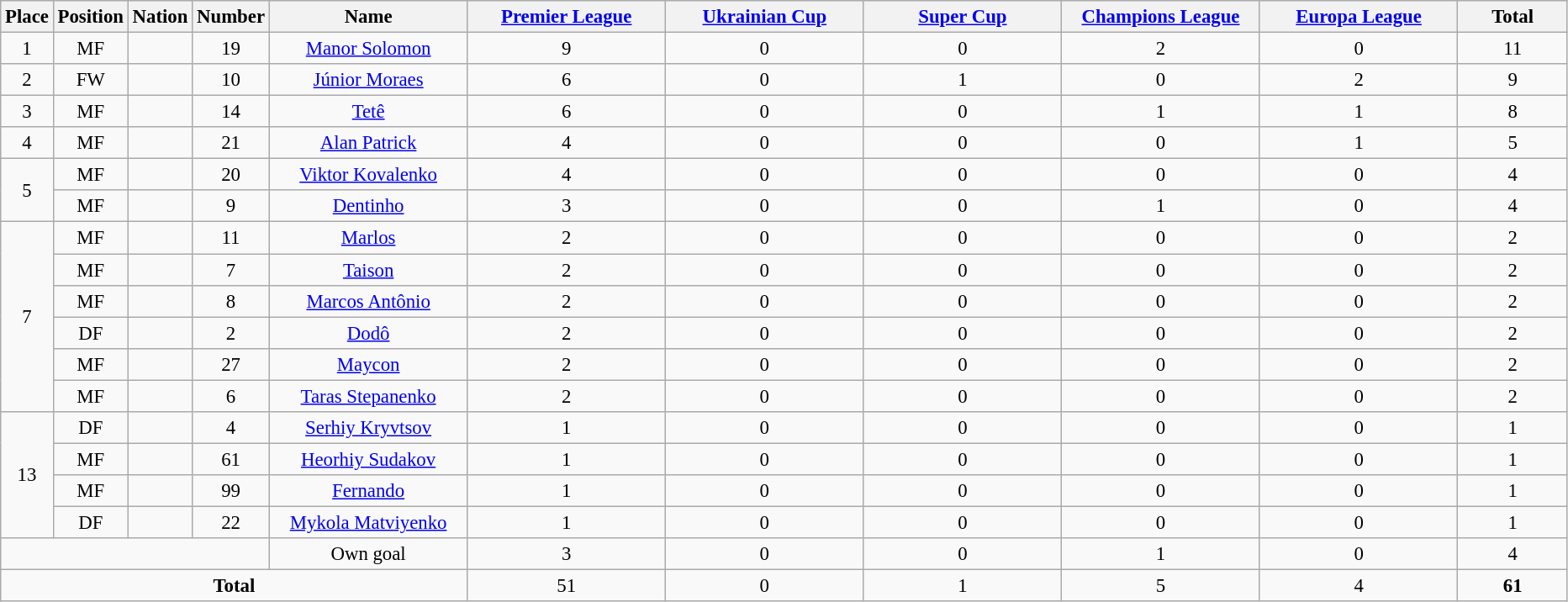<table class="wikitable" style="font-size: 95%; text-align: center;">
<tr>
<th width=20>Place</th>
<th width=20>Position</th>
<th width=20>Nation</th>
<th width=20>Number</th>
<th width=150>Name</th>
<th width=150><a href='#'>Premier League</a></th>
<th width=150><a href='#'>Ukrainian Cup</a></th>
<th width=150><a href='#'>Super Cup</a></th>
<th width=150><a href='#'>Champions League</a></th>
<th width=150><a href='#'>Europa League</a></th>
<th width=80>Total</th>
</tr>
<tr>
<td>1</td>
<td>MF</td>
<td></td>
<td>19</td>
<td><a href='#'>Manor Solomon</a></td>
<td>9</td>
<td>0</td>
<td>0</td>
<td>2</td>
<td>0</td>
<td>11</td>
</tr>
<tr>
<td>2</td>
<td>FW</td>
<td></td>
<td>10</td>
<td><a href='#'>Júnior Moraes</a></td>
<td>6</td>
<td>0</td>
<td>1</td>
<td>0</td>
<td>2</td>
<td>9</td>
</tr>
<tr>
<td>3</td>
<td>MF</td>
<td></td>
<td>14</td>
<td><a href='#'>Tetê</a></td>
<td>6</td>
<td>0</td>
<td>0</td>
<td>1</td>
<td>1</td>
<td>8</td>
</tr>
<tr>
<td>4</td>
<td>MF</td>
<td></td>
<td>21</td>
<td><a href='#'>Alan Patrick</a></td>
<td>4</td>
<td>0</td>
<td>0</td>
<td>0</td>
<td>1</td>
<td>5</td>
</tr>
<tr>
<td rowspan="2">5</td>
<td>MF</td>
<td></td>
<td>20</td>
<td><a href='#'>Viktor Kovalenko</a></td>
<td>4</td>
<td>0</td>
<td>0</td>
<td>0</td>
<td>0</td>
<td>4</td>
</tr>
<tr>
<td>MF</td>
<td></td>
<td>9</td>
<td><a href='#'>Dentinho</a></td>
<td>3</td>
<td>0</td>
<td>0</td>
<td>1</td>
<td>0</td>
<td>4</td>
</tr>
<tr>
<td rowspan="6">7</td>
<td>MF</td>
<td></td>
<td>11</td>
<td><a href='#'>Marlos</a></td>
<td>2</td>
<td>0</td>
<td>0</td>
<td>0</td>
<td>0</td>
<td>2</td>
</tr>
<tr>
<td>MF</td>
<td></td>
<td>7</td>
<td><a href='#'>Taison</a></td>
<td>2</td>
<td>0</td>
<td>0</td>
<td>0</td>
<td>0</td>
<td>2</td>
</tr>
<tr>
<td>MF</td>
<td></td>
<td>8</td>
<td><a href='#'>Marcos Antônio</a></td>
<td>2</td>
<td>0</td>
<td>0</td>
<td>0</td>
<td>0</td>
<td>2</td>
</tr>
<tr>
<td>DF</td>
<td></td>
<td>2</td>
<td><a href='#'>Dodô</a></td>
<td>2</td>
<td>0</td>
<td>0</td>
<td>0</td>
<td>0</td>
<td>2</td>
</tr>
<tr>
<td>MF</td>
<td></td>
<td>27</td>
<td><a href='#'>Maycon</a></td>
<td>2</td>
<td>0</td>
<td>0</td>
<td>0</td>
<td>0</td>
<td>2</td>
</tr>
<tr>
<td>MF</td>
<td></td>
<td>6</td>
<td><a href='#'>Taras Stepanenko</a></td>
<td>2</td>
<td>0</td>
<td>0</td>
<td>0</td>
<td>0</td>
<td>2</td>
</tr>
<tr>
<td rowspan="4">13</td>
<td>DF</td>
<td></td>
<td>4</td>
<td><a href='#'>Serhiy Kryvtsov</a></td>
<td>1</td>
<td>0</td>
<td>0</td>
<td>0</td>
<td>0</td>
<td>1</td>
</tr>
<tr>
<td>MF</td>
<td></td>
<td>61</td>
<td><a href='#'>Heorhiy Sudakov</a></td>
<td>1</td>
<td>0</td>
<td>0</td>
<td>0</td>
<td>0</td>
<td>1</td>
</tr>
<tr>
<td>MF</td>
<td></td>
<td>99</td>
<td><a href='#'>Fernando</a></td>
<td>1</td>
<td>0</td>
<td>0</td>
<td>0</td>
<td>0</td>
<td>1</td>
</tr>
<tr>
<td>DF</td>
<td></td>
<td>22</td>
<td><a href='#'>Mykola Matviyenko</a></td>
<td>1</td>
<td>0</td>
<td>0</td>
<td>0</td>
<td>0</td>
<td>1</td>
</tr>
<tr>
<td colspan="4"></td>
<td>Own goal</td>
<td>3</td>
<td>0</td>
<td>0</td>
<td>1</td>
<td>0</td>
<td>4</td>
</tr>
<tr>
<td colspan="5"><strong>Total</strong></td>
<td>51</td>
<td>0</td>
<td>1</td>
<td>5</td>
<td>4</td>
<td><strong>61</strong></td>
</tr>
</table>
